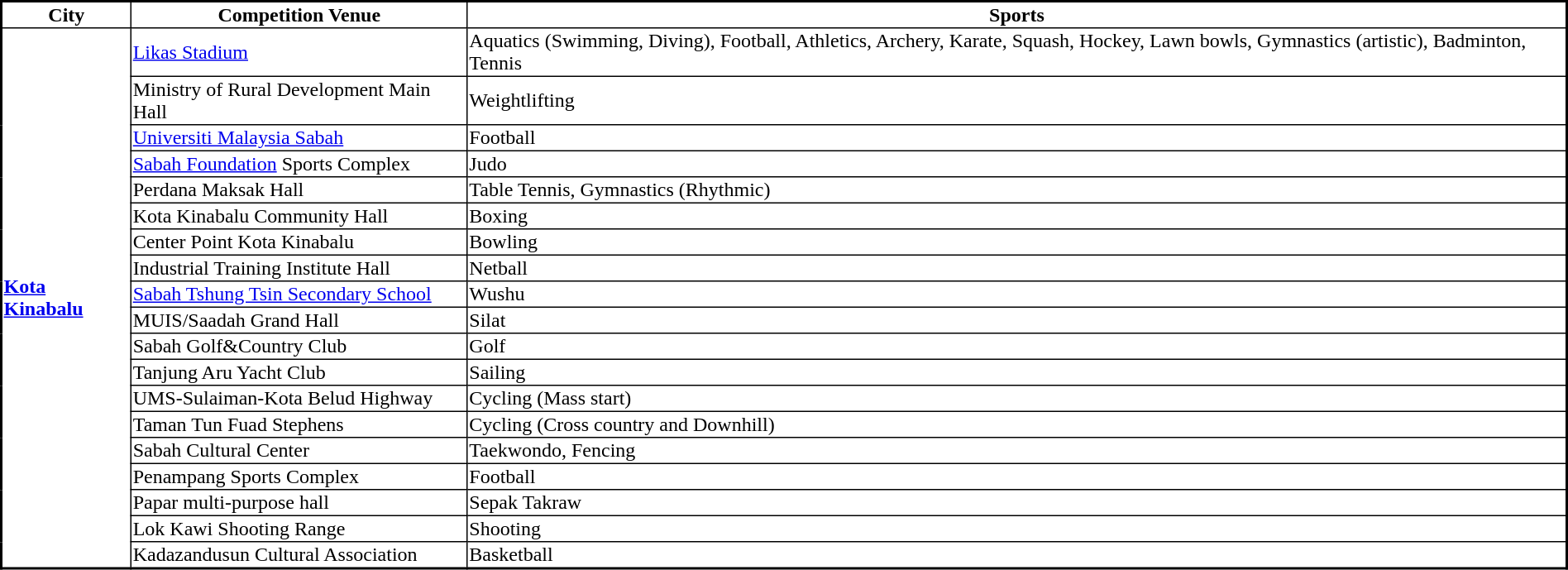<table border=1 style="border-collapse:collapse; text-align:left; font-size:100%; border:2px solid black;">
<tr style="text-align:center; color:black; font-weight:bold; background:white;">
<td>City</td>
<td>Competition Venue</td>
<td>Sports</td>
</tr>
<tr>
<th rowspan=19><a href='#'>Kota Kinabalu</a></th>
<td><a href='#'>Likas Stadium</a></td>
<td>Aquatics (Swimming, Diving), Football, Athletics, Archery, Karate, Squash, Hockey, Lawn bowls, Gymnastics (artistic), Badminton, Tennis</td>
</tr>
<tr>
<td>Ministry of Rural Development Main Hall</td>
<td>Weightlifting</td>
</tr>
<tr>
<td><a href='#'>Universiti Malaysia Sabah</a></td>
<td>Football</td>
</tr>
<tr>
<td><a href='#'>Sabah Foundation</a> Sports Complex</td>
<td>Judo</td>
</tr>
<tr>
<td>Perdana Maksak Hall</td>
<td>Table Tennis, Gymnastics (Rhythmic)</td>
</tr>
<tr>
<td>Kota Kinabalu Community Hall</td>
<td>Boxing</td>
</tr>
<tr>
<td>Center Point Kota Kinabalu</td>
<td>Bowling</td>
</tr>
<tr>
<td>Industrial Training Institute Hall</td>
<td>Netball</td>
</tr>
<tr>
<td><a href='#'>Sabah Tshung Tsin Secondary School</a></td>
<td>Wushu</td>
</tr>
<tr>
<td>MUIS/Saadah Grand Hall</td>
<td>Silat</td>
</tr>
<tr>
<td>Sabah Golf&Country Club</td>
<td>Golf</td>
</tr>
<tr>
<td>Tanjung Aru Yacht Club</td>
<td>Sailing</td>
</tr>
<tr>
<td>UMS-Sulaiman-Kota Belud Highway</td>
<td>Cycling (Mass start)</td>
</tr>
<tr>
<td>Taman Tun Fuad Stephens</td>
<td>Cycling (Cross country and Downhill)</td>
</tr>
<tr>
<td>Sabah Cultural Center</td>
<td>Taekwondo, Fencing</td>
</tr>
<tr>
<td>Penampang Sports Complex</td>
<td>Football</td>
</tr>
<tr>
<td>Papar multi-purpose hall</td>
<td>Sepak Takraw</td>
</tr>
<tr>
<td>Lok Kawi Shooting Range</td>
<td>Shooting</td>
</tr>
<tr>
<td>Kadazandusun Cultural Association</td>
<td>Basketball</td>
</tr>
</table>
